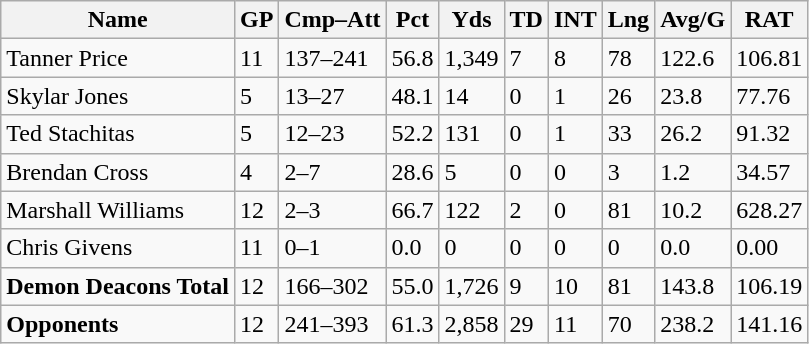<table class="wikitable" style="white-space:nowrap;">
<tr>
<th>Name</th>
<th>GP</th>
<th>Cmp–Att</th>
<th>Pct</th>
<th>Yds</th>
<th>TD</th>
<th>INT</th>
<th>Lng</th>
<th>Avg/G</th>
<th>RAT</th>
</tr>
<tr>
<td>Tanner Price</td>
<td>11</td>
<td>137–241</td>
<td>56.8</td>
<td>1,349</td>
<td>7</td>
<td>8</td>
<td>78</td>
<td>122.6</td>
<td>106.81</td>
</tr>
<tr>
<td>Skylar Jones</td>
<td>5</td>
<td>13–27</td>
<td>48.1</td>
<td>14</td>
<td>0</td>
<td>1</td>
<td>26</td>
<td>23.8</td>
<td>77.76</td>
</tr>
<tr>
<td>Ted Stachitas</td>
<td>5</td>
<td>12–23</td>
<td>52.2</td>
<td>131</td>
<td>0</td>
<td>1</td>
<td>33</td>
<td>26.2</td>
<td>91.32</td>
</tr>
<tr>
<td>Brendan Cross</td>
<td>4</td>
<td>2–7</td>
<td>28.6</td>
<td>5</td>
<td>0</td>
<td>0</td>
<td>3</td>
<td>1.2</td>
<td>34.57</td>
</tr>
<tr>
<td>Marshall Williams</td>
<td>12</td>
<td>2–3</td>
<td>66.7</td>
<td>122</td>
<td>2</td>
<td>0</td>
<td>81</td>
<td>10.2</td>
<td>628.27</td>
</tr>
<tr>
<td>Chris Givens</td>
<td>11</td>
<td>0–1</td>
<td>0.0</td>
<td>0</td>
<td>0</td>
<td>0</td>
<td>0</td>
<td>0.0</td>
<td>0.00</td>
</tr>
<tr>
<td><strong>Demon Deacons Total</strong></td>
<td>12</td>
<td>166–302</td>
<td>55.0</td>
<td>1,726</td>
<td>9</td>
<td>10</td>
<td>81</td>
<td>143.8</td>
<td>106.19</td>
</tr>
<tr>
<td><strong>Opponents</strong></td>
<td>12</td>
<td>241–393</td>
<td>61.3</td>
<td>2,858</td>
<td>29</td>
<td>11</td>
<td>70</td>
<td>238.2</td>
<td>141.16</td>
</tr>
</table>
